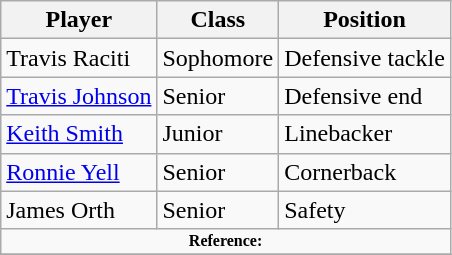<table class="wikitable" border="1">
<tr>
<th>Player</th>
<th>Class</th>
<th>Position</th>
</tr>
<tr>
<td>Travis Raciti</td>
<td>Sophomore</td>
<td>Defensive tackle</td>
</tr>
<tr>
<td><a href='#'>Travis Johnson</a></td>
<td>Senior</td>
<td>Defensive end</td>
</tr>
<tr>
<td><a href='#'>Keith Smith</a></td>
<td>Junior</td>
<td>Linebacker</td>
</tr>
<tr>
<td><a href='#'>Ronnie Yell</a></td>
<td>Senior</td>
<td>Cornerback</td>
</tr>
<tr>
<td>James Orth</td>
<td>Senior</td>
<td>Safety</td>
</tr>
<tr>
<td colspan="3" style="font-size: 8pt" align="center"><strong>Reference:</strong></td>
</tr>
<tr>
</tr>
</table>
